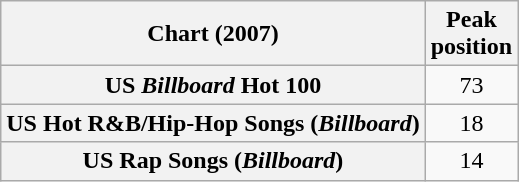<table class="wikitable sortable plainrowheaders" style="text-align:center">
<tr>
<th>Chart (2007)</th>
<th>Peak<br>position</th>
</tr>
<tr>
<th scope="row">US <em>Billboard</em> Hot 100</th>
<td>73</td>
</tr>
<tr>
<th scope="row">US Hot R&B/Hip-Hop Songs (<em>Billboard</em>)</th>
<td>18</td>
</tr>
<tr>
<th scope="row">US Rap Songs (<em>Billboard</em>)</th>
<td>14</td>
</tr>
</table>
